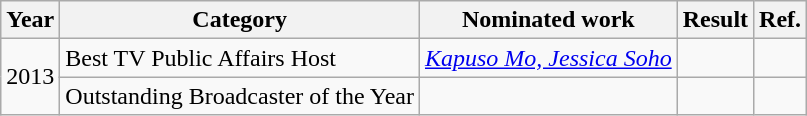<table class="wikitable plainrowheaders sortable">
<tr>
<th>Year</th>
<th>Category</th>
<th>Nominated work</th>
<th>Result</th>
<th>Ref.</th>
</tr>
<tr>
<td rowspan='2'>2013</td>
<td>Best TV Public Affairs Host</td>
<td><em><a href='#'>Kapuso Mo, Jessica Soho</a></em></td>
<td></td>
<td></td>
</tr>
<tr>
<td>Outstanding Broadcaster of the Year</td>
<td></td>
<td></td>
<td></td>
</tr>
</table>
